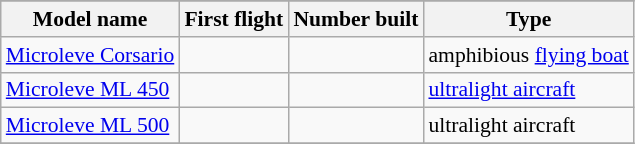<table class="wikitable" align=center style="font-size:90%;">
<tr>
</tr>
<tr>
<th>Model name</th>
<th>First flight</th>
<th>Number built</th>
<th>Type</th>
</tr>
<tr>
<td align=left><a href='#'>Microleve Corsario</a></td>
<td align=center></td>
<td align=center></td>
<td align=left>amphibious <a href='#'>flying boat</a></td>
</tr>
<tr>
<td align=left><a href='#'>Microleve ML 450</a></td>
<td align=center></td>
<td align=center></td>
<td align=left><a href='#'>ultralight aircraft</a></td>
</tr>
<tr>
<td align=left><a href='#'>Microleve ML 500</a></td>
<td align=center></td>
<td align=center></td>
<td align=left>ultralight aircraft</td>
</tr>
<tr>
</tr>
</table>
